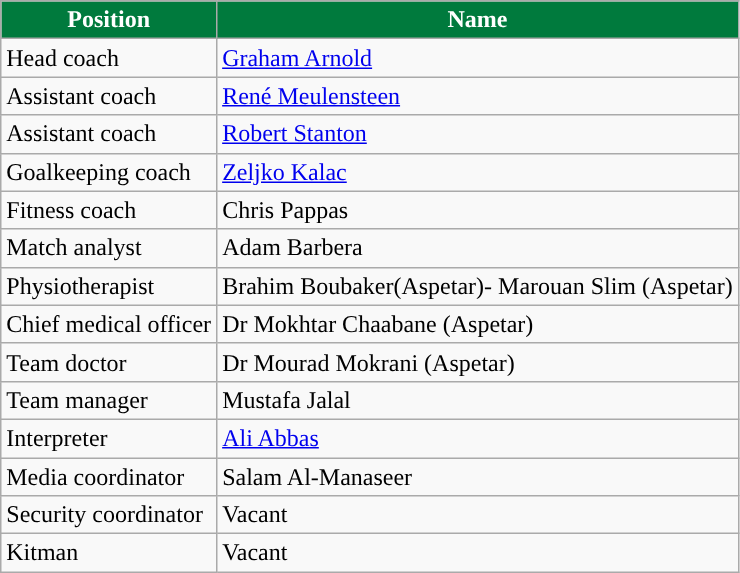<table class="wikitable">
<tr>
<th style="background: #007A3D; color: #FFFFFF;">Position</th>
<th style="background: #007A3D; color: #FFFFFF;">Name</th>
</tr>
<tr>
<td>Head coach</td>
<td> <a href='#'>Graham Arnold</a></td>
</tr>
<tr>
<td>Assistant coach</td>
<td> <a href='#'>René Meulensteen</a></td>
</tr>
<tr>
<td>Assistant coach</td>
<td> <a href='#'>Robert Stanton</a></td>
</tr>
<tr>
<td>Goalkeeping coach</td>
<td> <a href='#'>Zeljko Kalac</a></td>
</tr>
<tr>
<td>Fitness coach</td>
<td> Chris Pappas</td>
</tr>
<tr>
<td>Match analyst</td>
<td> Adam Barbera</td>
</tr>
<tr>
<td>Physiotherapist</td>
<td>Brahim Boubaker(Aspetar)- Marouan Slim (Aspetar)</td>
</tr>
<tr>
<td>Chief medical officer</td>
<td>Dr Mokhtar Chaabane (Aspetar)</td>
</tr>
<tr>
<td>Team doctor</td>
<td>Dr Mourad Mokrani (Aspetar)</td>
</tr>
<tr>
<td>Team manager</td>
<td> Mustafa Jalal</td>
</tr>
<tr>
<td>Interpreter</td>
<td> <a href='#'>Ali Abbas</a></td>
</tr>
<tr>
<td>Media coordinator</td>
<td> Salam Al-Manaseer</td>
</tr>
<tr>
<td>Security coordinator</td>
<td>Vacant</td>
</tr>
<tr>
<td>Kitman</td>
<td>Vacant</td>
</tr>
</table>
